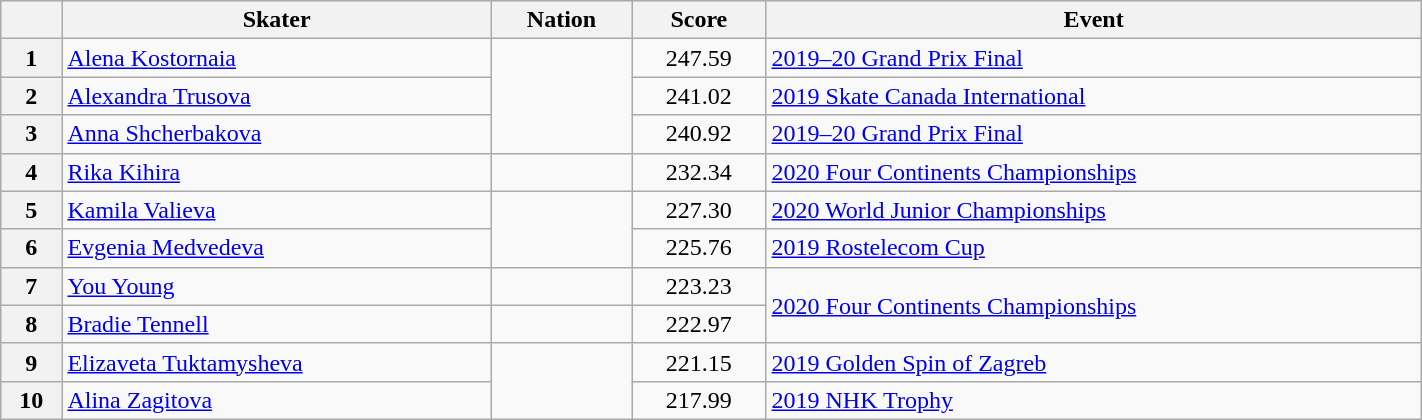<table class="wikitable sortable" style="text-align:left; width:75%">
<tr>
<th scope="col"></th>
<th scope="col">Skater</th>
<th scope="col">Nation</th>
<th scope="col">Score</th>
<th scope="col">Event</th>
</tr>
<tr>
<th scope="row">1</th>
<td><a href='#'>Alena Kostornaia</a></td>
<td rowspan="3"></td>
<td style="text-align:center;">247.59</td>
<td><a href='#'>2019–20 Grand Prix Final</a></td>
</tr>
<tr>
<th scope="row">2</th>
<td><a href='#'>Alexandra Trusova</a></td>
<td style="text-align:center;">241.02</td>
<td><a href='#'>2019 Skate Canada International</a></td>
</tr>
<tr>
<th scope="row">3</th>
<td><a href='#'>Anna Shcherbakova</a></td>
<td style="text-align:center;">240.92</td>
<td><a href='#'>2019–20 Grand Prix Final</a></td>
</tr>
<tr>
<th scope="row">4</th>
<td><a href='#'>Rika Kihira</a></td>
<td></td>
<td style="text-align:center;">232.34</td>
<td><a href='#'>2020 Four Continents Championships</a></td>
</tr>
<tr>
<th scope="row">5</th>
<td><a href='#'>Kamila Valieva</a></td>
<td rowspan="2"></td>
<td style="text-align:center;">227.30</td>
<td><a href='#'>2020 World Junior Championships</a></td>
</tr>
<tr>
<th scope="row">6</th>
<td><a href='#'>Evgenia Medvedeva</a></td>
<td style="text-align:center;">225.76</td>
<td><a href='#'>2019 Rostelecom Cup</a></td>
</tr>
<tr>
<th scope="row">7</th>
<td><a href='#'>You Young</a></td>
<td></td>
<td style="text-align:center;">223.23</td>
<td rowspan="2"><a href='#'>2020 Four Continents Championships</a></td>
</tr>
<tr>
<th scope="row">8</th>
<td><a href='#'>Bradie Tennell</a></td>
<td></td>
<td style="text-align:center;">222.97</td>
</tr>
<tr>
<th scope="row">9</th>
<td><a href='#'>Elizaveta Tuktamysheva</a></td>
<td rowspan="2"></td>
<td style="text-align:center;">221.15</td>
<td><a href='#'>2019 Golden Spin of Zagreb</a></td>
</tr>
<tr>
<th scope="row">10</th>
<td><a href='#'>Alina Zagitova</a></td>
<td style="text-align:center;">217.99</td>
<td><a href='#'>2019 NHK Trophy</a></td>
</tr>
</table>
